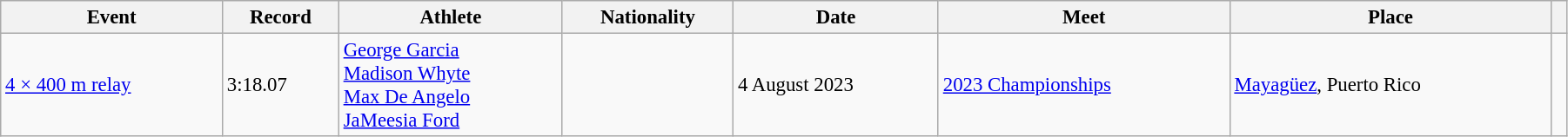<table class="wikitable" style="font-size:95%; width: 95%;">
<tr>
<th>Event</th>
<th>Record</th>
<th>Athlete</th>
<th>Nationality</th>
<th>Date</th>
<th>Meet</th>
<th>Place</th>
<th></th>
</tr>
<tr>
<td><a href='#'>4 × 400 m relay</a></td>
<td>3:18.07</td>
<td><a href='#'>George Garcia</a><br><a href='#'>Madison Whyte</a><br><a href='#'>Max De Angelo</a><br><a href='#'>JaMeesia Ford</a></td>
<td></td>
<td>4 August 2023</td>
<td><a href='#'>2023 Championships</a></td>
<td><a href='#'>Mayagüez</a>, Puerto Rico</td>
<td></td>
</tr>
</table>
